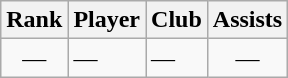<table class="wikitable" style="text-align:center">
<tr>
<th>Rank</th>
<th>Player</th>
<th>Club</th>
<th>Assists</th>
</tr>
<tr>
<td rowspan="1">—</td>
<td align="left">—</td>
<td align="left">—</td>
<td rowspan="1">—</td>
</tr>
</table>
